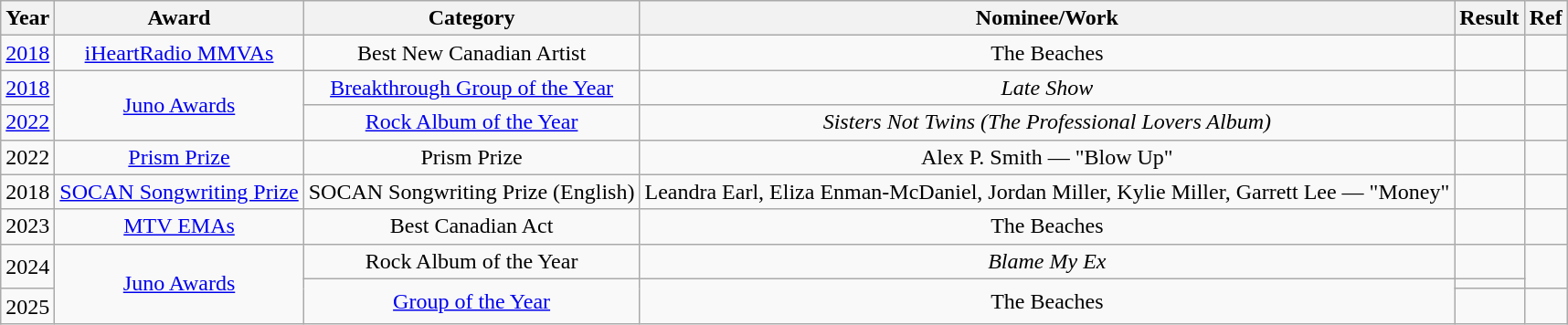<table class="wikitable plainrowheaders" style="text-align:center;">
<tr>
<th>Year</th>
<th>Award</th>
<th>Category</th>
<th>Nominee/Work</th>
<th>Result</th>
<th>Ref</th>
</tr>
<tr>
<td><a href='#'>2018</a></td>
<td><a href='#'>iHeartRadio MMVAs</a></td>
<td>Best New Canadian Artist</td>
<td>The Beaches</td>
<td></td>
<td></td>
</tr>
<tr>
<td><a href='#'>2018</a></td>
<td rowspan="2"><a href='#'>Juno Awards</a></td>
<td><a href='#'>Breakthrough Group of the Year</a></td>
<td><em>Late Show</em></td>
<td></td>
<td></td>
</tr>
<tr>
<td><a href='#'>2022</a></td>
<td><a href='#'>Rock Album of the Year</a></td>
<td><em>Sisters Not Twins (The Professional Lovers Album)</em></td>
<td></td>
<td></td>
</tr>
<tr>
<td>2022</td>
<td><a href='#'>Prism Prize</a></td>
<td>Prism Prize</td>
<td>Alex P. Smith — "Blow Up"</td>
<td></td>
<td></td>
</tr>
<tr>
<td>2018</td>
<td><a href='#'>SOCAN Songwriting Prize</a></td>
<td>SOCAN Songwriting Prize (English)</td>
<td>Leandra Earl, Eliza Enman-McDaniel, Jordan Miller, Kylie Miller, Garrett Lee — "Money"</td>
<td></td>
<td></td>
</tr>
<tr>
<td>2023</td>
<td><a href='#'>MTV EMAs</a></td>
<td>Best Canadian Act</td>
<td>The Beaches</td>
<td></td>
<td></td>
</tr>
<tr>
<td rowspan="2">2024</td>
<td rowspan="3"><a href='#'>Juno Awards</a></td>
<td>Rock Album of the Year</td>
<td><em>Blame My Ex</em></td>
<td></td>
<td rowspan=2></td>
</tr>
<tr>
<td rowspan="2"><a href='#'>Group of the Year</a></td>
<td rowspan="2">The Beaches</td>
<td></td>
</tr>
<tr>
<td>2025</td>
<td></td>
<td></td>
</tr>
</table>
